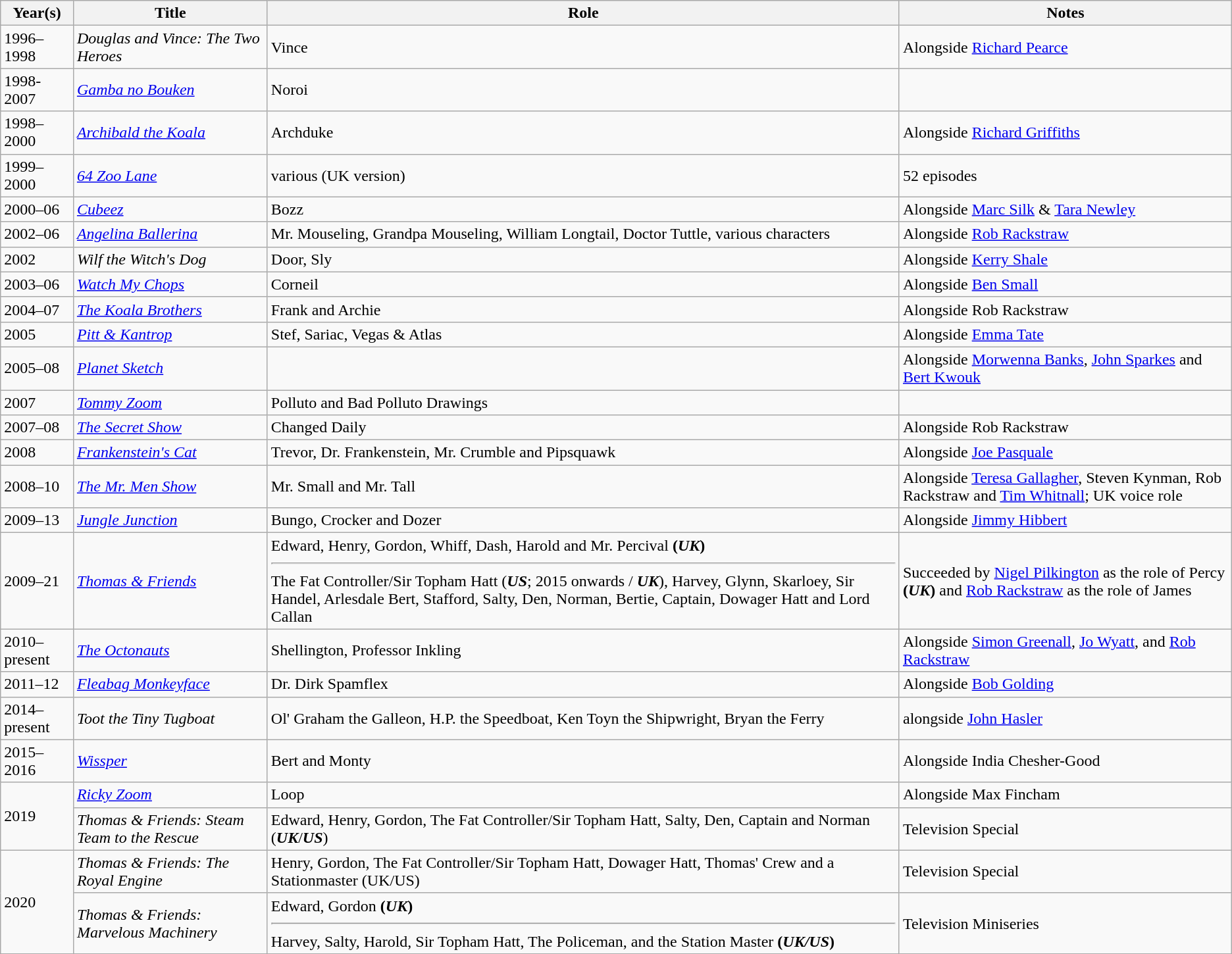<table class="wikitable">
<tr>
<th>Year(s)</th>
<th>Title</th>
<th>Role</th>
<th>Notes</th>
</tr>
<tr>
<td>1996–1998</td>
<td><em>Douglas and Vince: The Two Heroes</em></td>
<td>Vince</td>
<td>Alongside <a href='#'>Richard Pearce</a></td>
</tr>
<tr>
<td>1998-2007</td>
<td><em><a href='#'>Gamba no Bouken</a></em></td>
<td>Noroi</td>
<td></td>
</tr>
<tr>
<td>1998–2000</td>
<td><em><a href='#'>Archibald the Koala</a></em></td>
<td>Archduke</td>
<td>Alongside <a href='#'>Richard Griffiths</a></td>
</tr>
<tr>
<td>1999–2000</td>
<td><em><a href='#'>64 Zoo Lane</a></em></td>
<td>various (UK version)</td>
<td>52 episodes</td>
</tr>
<tr>
<td>2000–06</td>
<td><em><a href='#'>Cubeez</a></em></td>
<td>Bozz</td>
<td>Alongside <a href='#'>Marc Silk</a> & <a href='#'>Tara Newley</a></td>
</tr>
<tr>
<td>2002–06</td>
<td><em><a href='#'>Angelina Ballerina</a></em></td>
<td>Mr. Mouseling, Grandpa Mouseling, William Longtail, Doctor Tuttle, various characters</td>
<td>Alongside <a href='#'>Rob Rackstraw</a></td>
</tr>
<tr>
<td>2002</td>
<td><em>Wilf the Witch's Dog</em></td>
<td>Door, Sly</td>
<td>Alongside <a href='#'>Kerry Shale</a></td>
</tr>
<tr>
<td>2003–06</td>
<td><em><a href='#'>Watch My Chops</a></em></td>
<td>Corneil</td>
<td>Alongside <a href='#'>Ben Small</a></td>
</tr>
<tr>
<td>2004–07</td>
<td><em><a href='#'>The Koala Brothers</a></em></td>
<td>Frank and Archie</td>
<td>Alongside Rob Rackstraw</td>
</tr>
<tr>
<td>2005</td>
<td><em><a href='#'>Pitt & Kantrop</a></em></td>
<td>Stef, Sariac, Vegas & Atlas</td>
<td>Alongside <a href='#'>Emma Tate</a></td>
</tr>
<tr>
<td>2005–08</td>
<td><em><a href='#'>Planet Sketch</a></em></td>
<td></td>
<td>Alongside <a href='#'>Morwenna Banks</a>, <a href='#'>John Sparkes</a> and <a href='#'>Bert Kwouk</a></td>
</tr>
<tr>
<td>2007</td>
<td><em><a href='#'>Tommy Zoom</a></em></td>
<td>Polluto and Bad Polluto Drawings</td>
<td></td>
</tr>
<tr>
<td>2007–08</td>
<td><em><a href='#'>The Secret Show</a></em></td>
<td>Changed Daily</td>
<td>Alongside Rob Rackstraw</td>
</tr>
<tr>
<td>2008</td>
<td><em><a href='#'>Frankenstein's Cat</a></em></td>
<td>Trevor, Dr. Frankenstein, Mr. Crumble and Pipsquawk</td>
<td>Alongside <a href='#'>Joe Pasquale</a></td>
</tr>
<tr>
<td>2008–10</td>
<td><em><a href='#'>The Mr. Men Show</a></em></td>
<td>Mr. Small and Mr. Tall</td>
<td>Alongside <a href='#'>Teresa Gallagher</a>, Steven Kynman, Rob Rackstraw and <a href='#'>Tim Whitnall</a>; UK voice role</td>
</tr>
<tr>
<td>2009–13</td>
<td><em><a href='#'>Jungle Junction</a></em></td>
<td>Bungo, Crocker and Dozer</td>
<td>Alongside <a href='#'>Jimmy Hibbert</a></td>
</tr>
<tr>
<td>2009–21</td>
<td><em><a href='#'>Thomas & Friends</a></em></td>
<td>Edward, Henry, Gordon, Whiff, Dash, Harold  and Mr. Percival <strong>(<em>UK</em>)</strong><hr>The Fat Controller/Sir Topham Hatt (<strong><em>US</em></strong>; 2015 onwards / <strong><em>UK</em></strong>), Harvey, Glynn, Skarloey, Sir Handel, Arlesdale Bert, Stafford, Salty, Den, Norman, Bertie, Captain, Dowager Hatt and Lord Callan</td>
<td>Succeeded by <a href='#'>Nigel Pilkington</a> as the role of Percy <strong>(<em>UK</em>)</strong> and <a href='#'>Rob Rackstraw</a> as the role of James</td>
</tr>
<tr>
<td>2010–present</td>
<td><em><a href='#'>The Octonauts</a></em></td>
<td>Shellington, Professor Inkling</td>
<td>Alongside <a href='#'>Simon Greenall</a>, <a href='#'>Jo Wyatt</a>, and <a href='#'>Rob Rackstraw</a></td>
</tr>
<tr>
<td>2011–12</td>
<td><em><a href='#'>Fleabag Monkeyface</a></em></td>
<td>Dr. Dirk Spamflex</td>
<td>Alongside <a href='#'>Bob Golding</a></td>
</tr>
<tr>
<td>2014–present</td>
<td><em>Toot the Tiny Tugboat</em></td>
<td>Ol' Graham the Galleon, H.P. the Speedboat, Ken Toyn the Shipwright, Bryan the Ferry</td>
<td>alongside <a href='#'>John Hasler</a></td>
</tr>
<tr>
<td>2015–2016</td>
<td><em><a href='#'>Wissper</a></em></td>
<td>Bert and Monty</td>
<td>Alongside India Chesher-Good</td>
</tr>
<tr>
<td rowspan = "2">2019</td>
<td><em><a href='#'>Ricky Zoom</a></em></td>
<td>Loop</td>
<td>Alongside Max Fincham</td>
</tr>
<tr>
<td><em>Thomas & Friends: Steam Team to the Rescue</em></td>
<td>Edward, Henry, Gordon, The Fat Controller/Sir Topham Hatt, Salty, Den, Captain and Norman (<strong><em>UK</em></strong>/<strong><em>US</em></strong>)</td>
<td>Television Special</td>
</tr>
<tr>
<td rowspan = "2">2020</td>
<td><em>Thomas & Friends: The Royal Engine</em></td>
<td>Henry, Gordon, The Fat Controller/Sir Topham Hatt, Dowager Hatt, Thomas' Crew and a Stationmaster (UK/US)</td>
<td>Television Special</td>
</tr>
<tr>
<td><em>Thomas & Friends: Marvelous Machinery</em></td>
<td>Edward, Gordon <strong>(<em>UK</em>)</strong><hr> Harvey, Salty, Harold, Sir Topham Hatt, The Policeman, and the Station Master <strong>(<em>UK/US</em>)</strong></td>
<td>Television Miniseries</td>
</tr>
<tr>
</tr>
</table>
